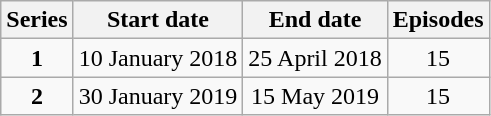<table class="wikitable" style="text-align:center;">
<tr>
<th>Series</th>
<th>Start date</th>
<th>End date</th>
<th>Episodes</th>
</tr>
<tr>
<td><strong>1</strong></td>
<td>10 January 2018</td>
<td>25 April 2018</td>
<td>15</td>
</tr>
<tr>
<td><strong>2</strong></td>
<td>30 January 2019</td>
<td>15 May 2019</td>
<td>15</td>
</tr>
</table>
